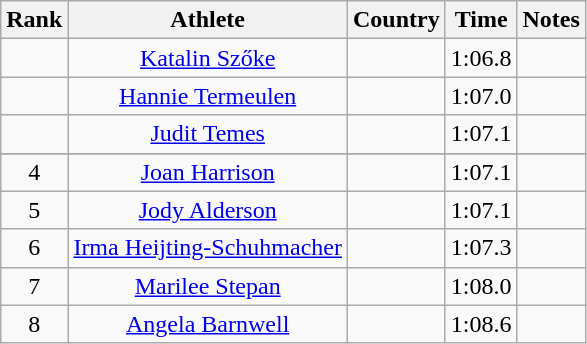<table class="wikitable sortable" style="text-align:center">
<tr>
<th>Rank</th>
<th>Athlete</th>
<th>Country</th>
<th>Time</th>
<th>Notes</th>
</tr>
<tr>
<td></td>
<td><a href='#'>Katalin Szőke</a></td>
<td align=left></td>
<td>1:06.8</td>
<td><strong> </strong></td>
</tr>
<tr>
<td></td>
<td><a href='#'>Hannie Termeulen</a></td>
<td align=left></td>
<td>1:07.0</td>
<td><strong> </strong></td>
</tr>
<tr>
<td></td>
<td><a href='#'>Judit Temes</a></td>
<td align=left></td>
<td>1:07.1</td>
<td><strong> </strong></td>
</tr>
<tr>
</tr>
<tr>
<td>4</td>
<td><a href='#'>Joan Harrison</a></td>
<td align=left></td>
<td>1:07.1</td>
<td><strong> </strong></td>
</tr>
<tr>
<td>5</td>
<td><a href='#'>Jody Alderson</a></td>
<td align=left></td>
<td>1:07.1</td>
<td><strong> </strong></td>
</tr>
<tr>
<td>6</td>
<td><a href='#'>Irma Heijting-Schuhmacher</a></td>
<td align=left></td>
<td>1:07.3</td>
<td><strong> </strong></td>
</tr>
<tr>
<td>7</td>
<td><a href='#'>Marilee Stepan</a></td>
<td align=left></td>
<td>1:08.0</td>
<td><strong> </strong></td>
</tr>
<tr>
<td>8</td>
<td><a href='#'>Angela Barnwell</a></td>
<td align=left></td>
<td>1:08.6</td>
<td><strong> </strong></td>
</tr>
</table>
